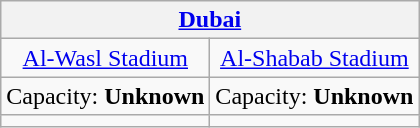<table class="wikitable" style="text-align:center;">
<tr>
<th Colspan=2><a href='#'>Dubai</a></th>
</tr>
<tr>
<td><a href='#'>Al-Wasl Stadium</a></td>
<td><a href='#'>Al-Shabab Stadium</a></td>
</tr>
<tr>
<td>Capacity: <strong>Unknown</strong></td>
<td>Capacity: <strong>Unknown</strong></td>
</tr>
<tr>
<td></td>
<td></td>
</tr>
</table>
